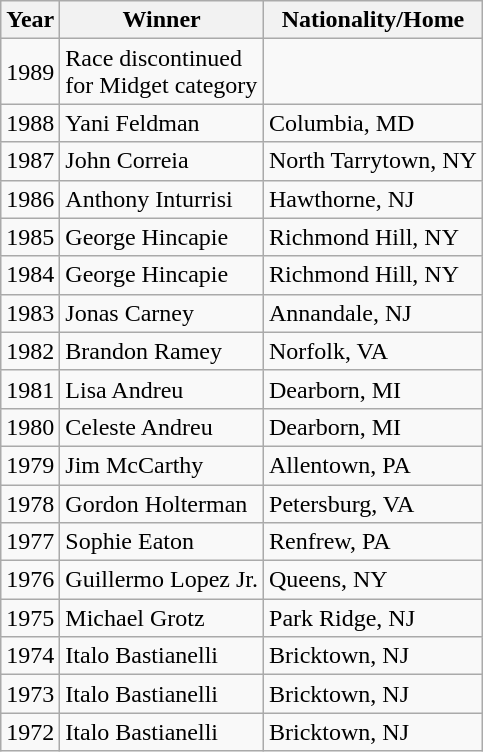<table class="wikitable">
<tr>
<th>Year</th>
<th>Winner</th>
<th>Nationality/Home</th>
</tr>
<tr>
<td>1989</td>
<td>Race discontinued<br>for Midget category</td>
<td></td>
</tr>
<tr>
<td>1988</td>
<td>Yani Feldman</td>
<td>Columbia, MD</td>
</tr>
<tr>
<td>1987</td>
<td>John Correia</td>
<td>North Tarrytown, NY</td>
</tr>
<tr>
<td>1986</td>
<td>Anthony Inturrisi</td>
<td>Hawthorne, NJ</td>
</tr>
<tr>
<td>1985</td>
<td>George Hincapie</td>
<td>Richmond Hill, NY</td>
</tr>
<tr>
<td>1984</td>
<td>George Hincapie</td>
<td>Richmond Hill, NY</td>
</tr>
<tr>
<td>1983</td>
<td>Jonas Carney</td>
<td>Annandale, NJ</td>
</tr>
<tr>
<td>1982</td>
<td>Brandon Ramey</td>
<td>Norfolk, VA</td>
</tr>
<tr>
<td>1981</td>
<td>Lisa Andreu</td>
<td>Dearborn, MI</td>
</tr>
<tr>
<td>1980</td>
<td>Celeste Andreu</td>
<td>Dearborn, MI</td>
</tr>
<tr>
<td>1979</td>
<td>Jim McCarthy</td>
<td>Allentown, PA</td>
</tr>
<tr>
<td>1978</td>
<td>Gordon Holterman</td>
<td>Petersburg, VA</td>
</tr>
<tr>
<td>1977</td>
<td>Sophie Eaton</td>
<td>Renfrew, PA</td>
</tr>
<tr>
<td>1976</td>
<td>Guillermo Lopez Jr.</td>
<td>Queens, NY</td>
</tr>
<tr>
<td>1975</td>
<td>Michael Grotz</td>
<td>Park Ridge, NJ</td>
</tr>
<tr>
<td>1974</td>
<td>Italo Bastianelli</td>
<td>Bricktown, NJ</td>
</tr>
<tr>
<td>1973</td>
<td>Italo Bastianelli</td>
<td>Bricktown, NJ</td>
</tr>
<tr>
<td>1972</td>
<td>Italo Bastianelli</td>
<td>Bricktown, NJ</td>
</tr>
</table>
